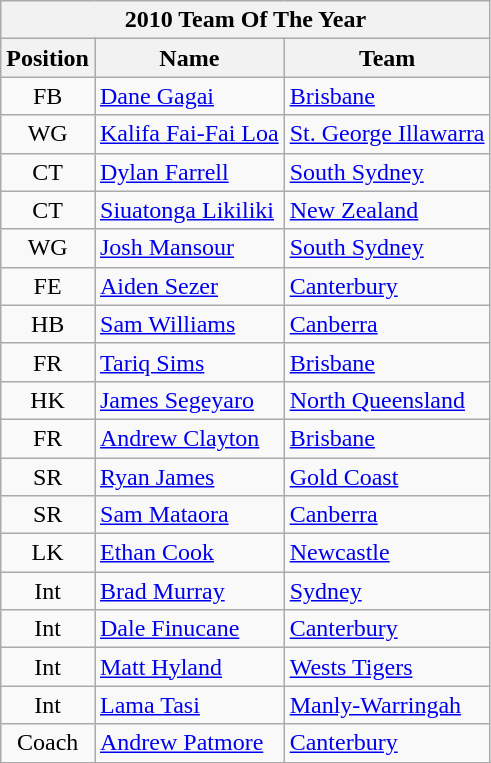<table class="wikitable" style="text-align:center;">
<tr>
<th colspan=9>2010 Team Of The Year</th>
</tr>
<tr>
<th>Position</th>
<th>Name</th>
<th>Team</th>
</tr>
<tr>
<td>FB</td>
<td style="text-align:left;"><a href='#'>Dane Gagai</a></td>
<td style="text-align:left;"> <a href='#'>Brisbane</a></td>
</tr>
<tr>
<td>WG</td>
<td style="text-align:left;"><a href='#'>Kalifa Fai-Fai Loa</a></td>
<td style="text-align:left;"> <a href='#'>St. George Illawarra</a></td>
</tr>
<tr>
<td>CT</td>
<td style="text-align:left;"><a href='#'>Dylan Farrell</a></td>
<td style="text-align:left;"> <a href='#'>South Sydney</a></td>
</tr>
<tr>
<td>CT</td>
<td style="text-align:left;"><a href='#'>Siuatonga Likiliki</a></td>
<td style="text-align:left;"> <a href='#'>New Zealand</a></td>
</tr>
<tr>
<td>WG</td>
<td style="text-align:left;"><a href='#'>Josh Mansour</a></td>
<td style="text-align:left;"> <a href='#'>South Sydney</a></td>
</tr>
<tr>
<td>FE</td>
<td style="text-align:left;"><a href='#'>Aiden Sezer</a></td>
<td style="text-align:left;"> <a href='#'>Canterbury</a></td>
</tr>
<tr>
<td>HB</td>
<td style="text-align:left;"><a href='#'>Sam Williams</a></td>
<td style="text-align:left;"> <a href='#'>Canberra</a></td>
</tr>
<tr>
<td>FR</td>
<td style="text-align:left;"><a href='#'>Tariq Sims</a></td>
<td style="text-align:left;"> <a href='#'>Brisbane</a></td>
</tr>
<tr>
<td>HK</td>
<td style="text-align:left;"><a href='#'>James Segeyaro</a></td>
<td style="text-align:left;"> <a href='#'>North Queensland</a></td>
</tr>
<tr>
<td>FR</td>
<td style="text-align:left;"><a href='#'>Andrew Clayton</a></td>
<td style="text-align:left;"> <a href='#'>Brisbane</a></td>
</tr>
<tr>
<td>SR</td>
<td style="text-align:left;"><a href='#'>Ryan James</a></td>
<td style="text-align:left;"> <a href='#'>Gold Coast</a></td>
</tr>
<tr>
<td>SR</td>
<td style="text-align:left;"><a href='#'>Sam Mataora</a></td>
<td style="text-align:left;"> <a href='#'>Canberra</a></td>
</tr>
<tr>
<td>LK</td>
<td style="text-align:left;"><a href='#'>Ethan Cook</a></td>
<td style="text-align:left;"> <a href='#'>Newcastle</a></td>
</tr>
<tr>
<td>Int</td>
<td style="text-align:left;"><a href='#'>Brad Murray</a></td>
<td style="text-align:left;"> <a href='#'>Sydney</a></td>
</tr>
<tr>
<td>Int</td>
<td style="text-align:left;"><a href='#'>Dale Finucane</a></td>
<td style="text-align:left;"> <a href='#'>Canterbury</a></td>
</tr>
<tr>
<td>Int</td>
<td style="text-align:left;"><a href='#'>Matt Hyland</a></td>
<td style="text-align:left;"> <a href='#'>Wests Tigers</a></td>
</tr>
<tr>
<td>Int</td>
<td style="text-align:left;"><a href='#'>Lama Tasi</a></td>
<td style="text-align:left;"> <a href='#'>Manly-Warringah</a></td>
</tr>
<tr>
<td>Coach</td>
<td style="text-align:left;"><a href='#'>Andrew Patmore</a></td>
<td style="text-align:left;"> <a href='#'>Canterbury</a></td>
</tr>
<tr>
</tr>
</table>
